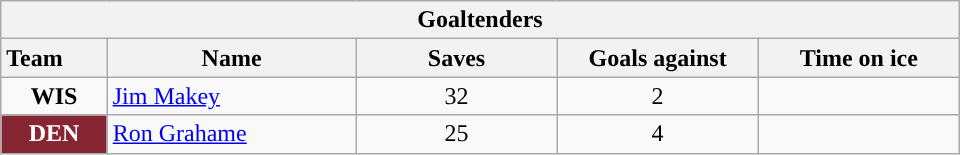<table class="wikitable" style="width:40em; text-align:right;">
<tr>
<th colspan=5>Goaltenders</th>
</tr>
<tr>
<th style="width:4em; text-align:left;">Team</th>
<th style="width:10em;">Name</th>
<th style="width:8em;">Saves</th>
<th style="width:8em;">Goals against</th>
<th style="width:8em;">Time on ice</th>
</tr>
<tr>
<td align=center><strong>WIS</strong></td>
<td style="text-align:left;"><a href='#'>Jim Makey</a></td>
<td align=center>32</td>
<td align=center>2</td>
<td align=center></td>
</tr>
<tr>
<td align=center style="color:white; background:#862633; "><strong>DEN</strong></td>
<td style="text-align:left;"><a href='#'>Ron Grahame</a></td>
<td align=center>25</td>
<td align=center>4</td>
<td align=center></td>
</tr>
</table>
